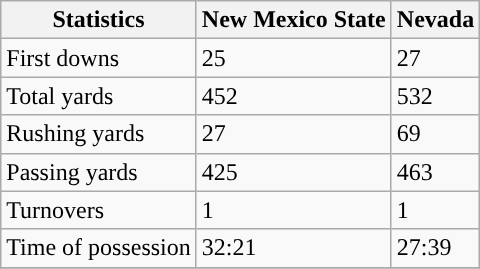<table class="wikitable">
<tr>
<th>Statistics</th>
<th>New Mexico State</th>
<th>Nevada</th>
</tr>
<tr>
<td>First downs</td>
<td>25</td>
<td>27</td>
</tr>
<tr>
<td>Total yards</td>
<td>452</td>
<td>532</td>
</tr>
<tr>
<td>Rushing yards</td>
<td>27</td>
<td>69</td>
</tr>
<tr>
<td>Passing yards</td>
<td>425</td>
<td>463</td>
</tr>
<tr>
<td>Turnovers</td>
<td>1</td>
<td>1</td>
</tr>
<tr>
<td>Time of possession</td>
<td>32:21</td>
<td>27:39</td>
</tr>
<tr>
</tr>
</table>
